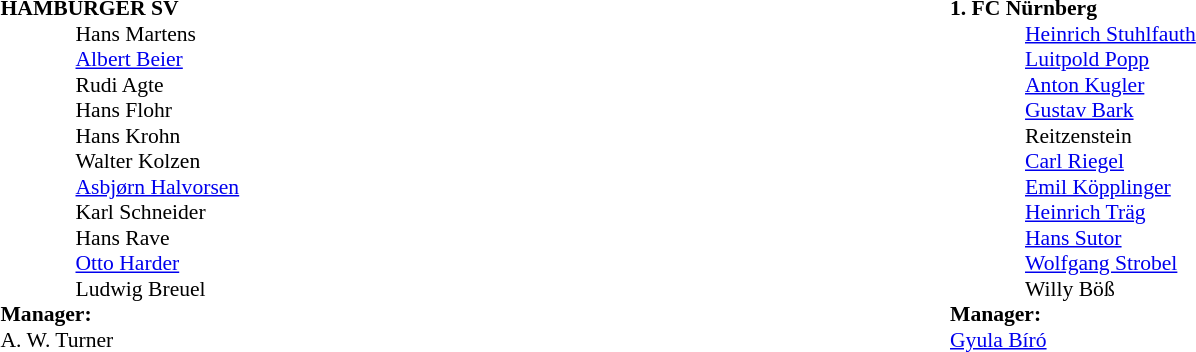<table width="100%">
<tr>
<td valign="top" width="50%"><br><table style="font-size: 90%" cellspacing="0" cellpadding="0">
<tr>
<td colspan="4"><strong>HAMBURGER SV</strong></td>
</tr>
<tr>
<th width="25"></th>
<th width="25"></th>
</tr>
<tr>
<td></td>
<td><strong></strong></td>
<td> Hans Martens</td>
</tr>
<tr>
<td></td>
<td><strong></strong></td>
<td> <a href='#'>Albert Beier</a></td>
</tr>
<tr>
<td></td>
<td><strong></strong></td>
<td> Rudi Agte</td>
</tr>
<tr>
<td></td>
<td><strong></strong></td>
<td> Hans Flohr</td>
</tr>
<tr>
<td></td>
<td><strong></strong></td>
<td> Hans Krohn</td>
</tr>
<tr>
<td></td>
<td><strong></strong></td>
<td> Walter Kolzen</td>
</tr>
<tr>
<td></td>
<td><strong></strong></td>
<td> <a href='#'>Asbjørn Halvorsen</a></td>
</tr>
<tr>
<td></td>
<td><strong></strong></td>
<td> Karl Schneider</td>
</tr>
<tr>
<td></td>
<td><strong></strong></td>
<td> Hans Rave</td>
</tr>
<tr>
<td></td>
<td><strong></strong></td>
<td> <a href='#'>Otto Harder</a></td>
</tr>
<tr>
<td></td>
<td><strong></strong></td>
<td> Ludwig Breuel</td>
</tr>
<tr>
<td colspan=4><strong>Manager:</strong></td>
</tr>
<tr>
<td colspan="4"> A. W. Turner</td>
</tr>
</table>
</td>
<td valign="top"></td>
<td valign="top" width="50%"><br><table style="font-size: 90%" cellspacing="0" cellpadding="0">
<tr>
<td colspan="4"><strong>1. FC Nürnberg</strong></td>
</tr>
<tr>
<th width="25"></th>
<th width="25"></th>
</tr>
<tr>
<td></td>
<td><strong></strong></td>
<td> <a href='#'>Heinrich Stuhlfauth</a></td>
</tr>
<tr>
<td></td>
<td><strong></strong></td>
<td> <a href='#'>Luitpold Popp</a></td>
<td></td>
</tr>
<tr>
<td></td>
<td><strong></strong></td>
<td> <a href='#'>Anton Kugler</a></td>
<td></td>
</tr>
<tr>
<td></td>
<td><strong></strong></td>
<td> <a href='#'>Gustav Bark</a></td>
</tr>
<tr>
<td></td>
<td><strong></strong></td>
<td> Reitzenstein</td>
</tr>
<tr>
<td></td>
<td><strong></strong></td>
<td> <a href='#'>Carl Riegel</a></td>
</tr>
<tr>
<td></td>
<td><strong></strong></td>
<td> <a href='#'>Emil Köpplinger</a></td>
</tr>
<tr>
<td></td>
<td><strong></strong></td>
<td> <a href='#'>Heinrich Träg</a></td>
<td></td>
</tr>
<tr>
<td></td>
<td><strong></strong></td>
<td> <a href='#'>Hans Sutor</a></td>
</tr>
<tr>
<td></td>
<td><strong></strong></td>
<td> <a href='#'>Wolfgang Strobel</a></td>
</tr>
<tr>
<td></td>
<td><strong></strong></td>
<td> Willy Böß</td>
<td></td>
</tr>
<tr>
<td colspan=4><strong>Manager:</strong></td>
</tr>
<tr>
<td colspan="4"> <a href='#'>Gyula Bíró</a></td>
</tr>
</table>
</td>
</tr>
</table>
